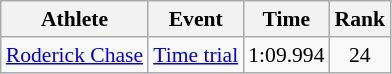<table class=wikitable style="font-size:90%; text-align:center">
<tr>
<th>Athlete</th>
<th>Event</th>
<th>Time</th>
<th>Rank</th>
</tr>
<tr align=center>
<td align=left><a href='#'>Roderick Chase</a></td>
<td align=left><a href='#'>Time trial</a></td>
<td>1:09.994</td>
<td>24</td>
</tr>
</table>
